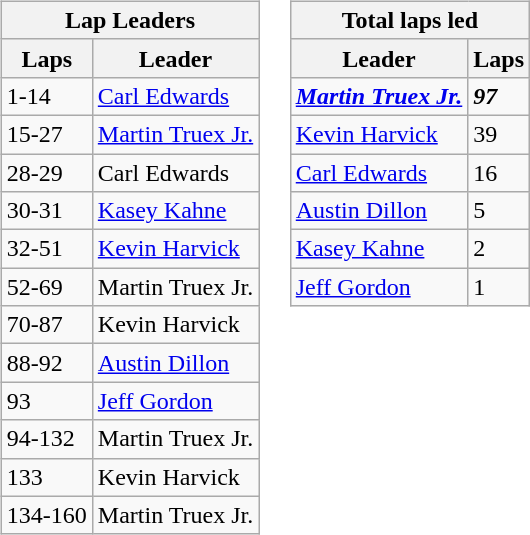<table>
<tr>
<td><br><table class="wikitable">
<tr>
<th colspan="4">Lap Leaders</th>
</tr>
<tr>
<th>Laps</th>
<th>Leader</th>
</tr>
<tr>
<td>1-14</td>
<td><a href='#'>Carl Edwards</a></td>
</tr>
<tr>
<td>15-27</td>
<td><a href='#'>Martin Truex Jr.</a></td>
</tr>
<tr>
<td>28-29</td>
<td>Carl Edwards</td>
</tr>
<tr>
<td>30-31</td>
<td><a href='#'>Kasey Kahne</a></td>
</tr>
<tr>
<td>32-51</td>
<td><a href='#'>Kevin Harvick</a></td>
</tr>
<tr>
<td>52-69</td>
<td>Martin Truex Jr.</td>
</tr>
<tr>
<td>70-87</td>
<td>Kevin Harvick</td>
</tr>
<tr>
<td>88-92</td>
<td><a href='#'>Austin Dillon</a></td>
</tr>
<tr>
<td>93</td>
<td><a href='#'>Jeff Gordon</a></td>
</tr>
<tr>
<td>94-132</td>
<td>Martin Truex Jr.</td>
</tr>
<tr>
<td>133</td>
<td>Kevin Harvick</td>
</tr>
<tr>
<td>134-160</td>
<td>Martin Truex Jr.</td>
</tr>
</table>
</td>
<td valign="top"><br><table class="wikitable">
<tr>
<th colspan="2">Total laps led</th>
</tr>
<tr>
<th>Leader</th>
<th>Laps</th>
</tr>
<tr>
<td><strong><em><a href='#'>Martin Truex Jr.</a></em></strong></td>
<td><strong><em>97</em></strong></td>
</tr>
<tr>
<td><a href='#'>Kevin Harvick</a></td>
<td>39</td>
</tr>
<tr>
<td><a href='#'>Carl Edwards</a></td>
<td>16</td>
</tr>
<tr>
<td><a href='#'>Austin Dillon</a></td>
<td>5</td>
</tr>
<tr>
<td><a href='#'>Kasey Kahne</a></td>
<td>2</td>
</tr>
<tr>
<td><a href='#'>Jeff Gordon</a></td>
<td>1</td>
</tr>
</table>
</td>
</tr>
</table>
